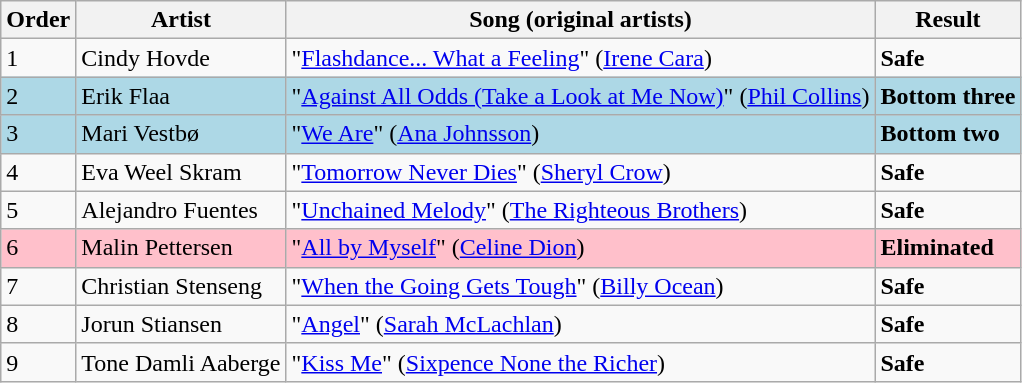<table class=wikitable>
<tr>
<th>Order</th>
<th>Artist</th>
<th>Song (original artists)</th>
<th>Result</th>
</tr>
<tr>
<td>1</td>
<td>Cindy Hovde</td>
<td>"<a href='#'>Flashdance... What a Feeling</a>" (<a href='#'>Irene Cara</a>)</td>
<td><strong>Safe</strong></td>
</tr>
<tr style="background:lightblue;">
<td>2</td>
<td>Erik Flaa</td>
<td>"<a href='#'>Against All Odds (Take a Look at Me Now)</a>" (<a href='#'>Phil Collins</a>)</td>
<td><strong>Bottom three</strong></td>
</tr>
<tr style="background:lightblue;">
<td>3</td>
<td>Mari Vestbø</td>
<td>"<a href='#'>We Are</a>" (<a href='#'>Ana Johnsson</a>)</td>
<td><strong>Bottom two</strong></td>
</tr>
<tr>
<td>4</td>
<td>Eva Weel Skram</td>
<td>"<a href='#'>Tomorrow Never Dies</a>" (<a href='#'>Sheryl Crow</a>)</td>
<td><strong>Safe</strong></td>
</tr>
<tr>
<td>5</td>
<td>Alejandro Fuentes</td>
<td>"<a href='#'>Unchained Melody</a>" (<a href='#'>The Righteous Brothers</a>)</td>
<td><strong>Safe</strong></td>
</tr>
<tr style="background:pink;">
<td>6</td>
<td>Malin Pettersen</td>
<td>"<a href='#'>All by Myself</a>" (<a href='#'>Celine Dion</a>)</td>
<td><strong>Eliminated</strong></td>
</tr>
<tr>
<td>7</td>
<td>Christian Stenseng</td>
<td>"<a href='#'>When the Going Gets Tough</a>" (<a href='#'>Billy Ocean</a>)</td>
<td><strong>Safe</strong></td>
</tr>
<tr>
<td>8</td>
<td>Jorun Stiansen</td>
<td>"<a href='#'>Angel</a>" (<a href='#'>Sarah McLachlan</a>)</td>
<td><strong>Safe</strong></td>
</tr>
<tr>
<td>9</td>
<td>Tone Damli Aaberge</td>
<td>"<a href='#'>Kiss Me</a>" (<a href='#'>Sixpence None the Richer</a>)</td>
<td><strong>Safe</strong></td>
</tr>
</table>
